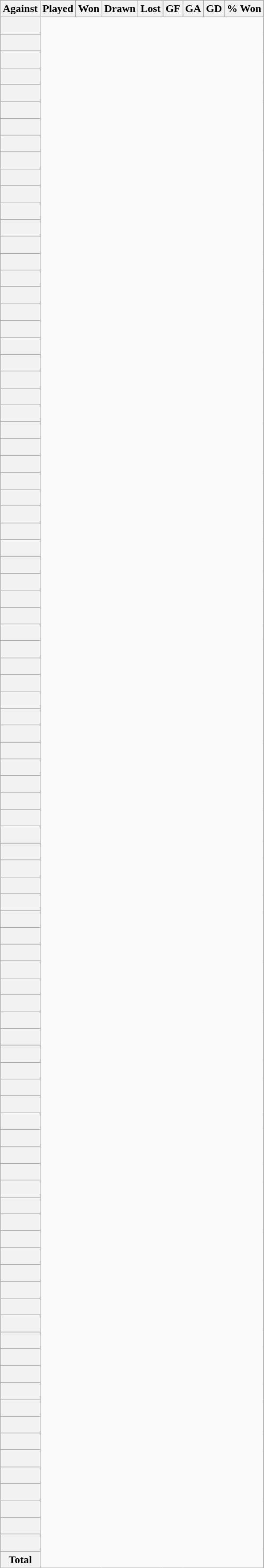<table class="wikitable sortable" style="text-align:center">
<tr>
<th scope="col">Against</th>
<th scope="col">Played</th>
<th scope="col">Won</th>
<th scope="col">Drawn</th>
<th scope="col">Lost</th>
<th scope="col">GF</th>
<th scope="col">GA</th>
<th scope="col">GD</th>
<th scope="col">% Won</th>
</tr>
<tr>
<th scope="row"><br></th>
</tr>
<tr>
<th scope="row"><br></th>
</tr>
<tr>
<th scope="row"><br></th>
</tr>
<tr>
<th scope="row"><br></th>
</tr>
<tr>
<th scope="row"><br></th>
</tr>
<tr>
<th scope="row"><br></th>
</tr>
<tr>
<th scope="row"><br></th>
</tr>
<tr>
<th scope="row"><br></th>
</tr>
<tr>
<th scope="row"><br></th>
</tr>
<tr>
<th scope="row"><br></th>
</tr>
<tr>
<th scope="row"><br></th>
</tr>
<tr>
<th scope="row"><br></th>
</tr>
<tr>
<th scope="row"><br></th>
</tr>
<tr>
<th scope="row"><br></th>
</tr>
<tr>
<th scope="row"><br></th>
</tr>
<tr>
<th scope="row"><br></th>
</tr>
<tr>
<th scope="row"><br></th>
</tr>
<tr>
<th scope="row"><br></th>
</tr>
<tr>
<th scope="row"><br></th>
</tr>
<tr>
<th scope="row"><br></th>
</tr>
<tr>
<th scope="row"><br></th>
</tr>
<tr>
<th scope="row"><br></th>
</tr>
<tr>
<th scope="row"><br></th>
</tr>
<tr>
<th scope="row"><br></th>
</tr>
<tr>
<th scope="row"><br></th>
</tr>
<tr>
<th scope="row"><em></em><br></th>
</tr>
<tr>
<th scope="row"><br></th>
</tr>
<tr>
<th scope="row"><br></th>
</tr>
<tr>
<th scope="row"><br></th>
</tr>
<tr>
<th scope="row"><br></th>
</tr>
<tr>
<th scope="row"><br></th>
</tr>
<tr>
<th scope="row"><br></th>
</tr>
<tr>
<th scope="row"><br></th>
</tr>
<tr>
<th scope="row"><br></th>
</tr>
<tr>
<th scope="row"><br></th>
</tr>
<tr>
<th scope="row"><br></th>
</tr>
<tr>
<th scope="row"><br></th>
</tr>
<tr>
<th scope="row"><br></th>
</tr>
<tr>
<th scope="row"><br></th>
</tr>
<tr>
<th scope="row"><br></th>
</tr>
<tr>
<th scope="row"><br></th>
</tr>
<tr>
<th scope="row"><br></th>
</tr>
<tr>
<th scope="row"><br></th>
</tr>
<tr>
<th scope="row"><br></th>
</tr>
<tr>
<th scope="row"><br></th>
</tr>
<tr>
<th scope="row"><br></th>
</tr>
<tr>
<th scope="row"><br></th>
</tr>
<tr>
<th scope="row"><br></th>
</tr>
<tr>
<th scope="row"><br></th>
</tr>
<tr>
<th scope="row"><br></th>
</tr>
<tr>
<th scope="row"><br></th>
</tr>
<tr>
<th scope="row"><br></th>
</tr>
<tr>
<th scope="row"><br></th>
</tr>
<tr>
<th scope="row"><br></th>
</tr>
<tr>
<th scope="row"><br></th>
</tr>
<tr>
<th scope="row"><br></th>
</tr>
<tr>
<th scope="row"><br></th>
</tr>
<tr>
<th scope="row"><br></th>
</tr>
<tr>
<th scope="row"><br></th>
</tr>
<tr>
<th scope="row"><br></th>
</tr>
<tr>
<th scope="row"><br></th>
</tr>
<tr>
<th scope="row"><br></th>
</tr>
<tr>
</tr>
<tr>
<th scope="row"><br></th>
</tr>
<tr>
<th scope="row"><br></th>
</tr>
<tr>
<th scope="row"><br></th>
</tr>
<tr>
<th scope="row"><br></th>
</tr>
<tr>
<th scope="row"><br></th>
</tr>
<tr>
<th scope="row"><br></th>
</tr>
<tr>
<th scope="row"><br></th>
</tr>
<tr>
<th scope="row"><br></th>
</tr>
<tr>
<th scope="row"><br></th>
</tr>
<tr>
<th scope="row"><br></th>
</tr>
<tr>
<th scope="row"><br></th>
</tr>
<tr>
<th scope="row"><br></th>
</tr>
<tr>
<th scope="row"><br></th>
</tr>
<tr>
<th scope="row"><br></th>
</tr>
<tr>
<th scope="row"><br></th>
</tr>
<tr>
<th scope="row"><br></th>
</tr>
<tr>
<th scope="row"><br></th>
</tr>
<tr>
<th scope="row"><br></th>
</tr>
<tr>
<th scope="row"><br></th>
</tr>
<tr>
<th scope="row"><br></th>
</tr>
<tr>
<th scope="row"><br></th>
</tr>
<tr>
<th scope="row"><br></th>
</tr>
<tr>
<th scope="row"><br></th>
</tr>
<tr>
<th scope="row"><br></th>
</tr>
<tr>
<th scope="row"><br></th>
</tr>
<tr>
<th scope="row"><br></th>
</tr>
<tr>
<th scope="row"><br></th>
</tr>
<tr>
<th scope="row"><br></th>
</tr>
<tr>
<th scope="row"><br></th>
</tr>
<tr class="sortbottom">
<th>Total<br></th>
</tr>
</table>
